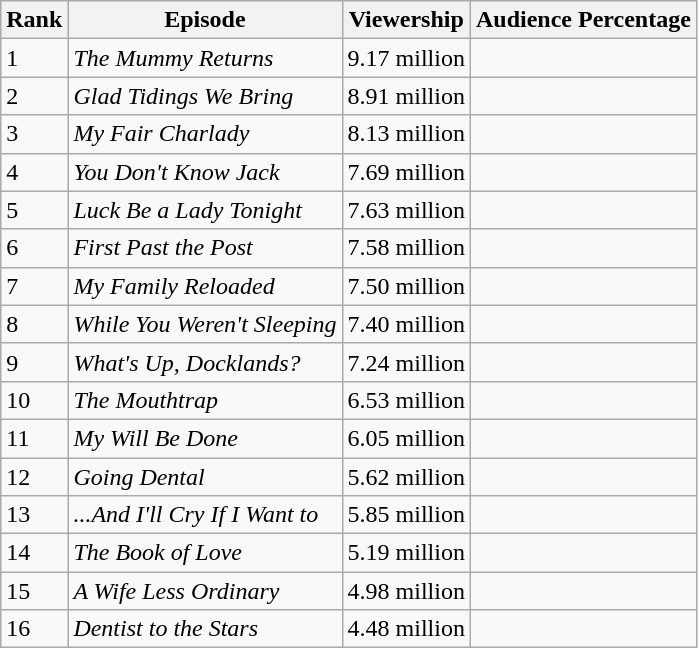<table class="wikitable">
<tr>
<th>Rank</th>
<th>Episode</th>
<th>Viewership</th>
<th>Audience Percentage</th>
</tr>
<tr>
<td>1</td>
<td><em>The Mummy Returns</em></td>
<td>9.17 million</td>
<td></td>
</tr>
<tr>
<td>2</td>
<td><em>Glad Tidings We Bring</em></td>
<td>8.91 million</td>
<td></td>
</tr>
<tr>
<td>3</td>
<td><em>My Fair Charlady</em></td>
<td>8.13 million</td>
<td></td>
</tr>
<tr>
<td>4</td>
<td><em>You Don't Know Jack</em></td>
<td>7.69 million</td>
<td></td>
</tr>
<tr>
<td>5</td>
<td><em>Luck Be a Lady Tonight</em></td>
<td>7.63 million</td>
<td></td>
</tr>
<tr>
<td>6</td>
<td><em>First Past the Post</em></td>
<td>7.58 million</td>
<td></td>
</tr>
<tr>
<td>7</td>
<td><em>My Family Reloaded</em></td>
<td>7.50 million</td>
<td></td>
</tr>
<tr>
<td>8</td>
<td><em>While You Weren't Sleeping</em></td>
<td>7.40 million</td>
<td></td>
</tr>
<tr>
<td>9</td>
<td><em>What's Up, Docklands?</em></td>
<td>7.24 million</td>
<td></td>
</tr>
<tr>
<td>10</td>
<td><em>The Mouthtrap</em></td>
<td>6.53 million</td>
<td></td>
</tr>
<tr>
<td>11</td>
<td><em>My Will Be Done</em></td>
<td>6.05 million</td>
<td></td>
</tr>
<tr>
<td>12</td>
<td><em>Going Dental</em></td>
<td>5.62 million</td>
<td></td>
</tr>
<tr>
<td>13</td>
<td><em>...And I'll Cry If I Want to</em></td>
<td>5.85 million</td>
<td></td>
</tr>
<tr>
<td>14</td>
<td><em>The Book of Love</em></td>
<td>5.19 million</td>
<td></td>
</tr>
<tr>
<td>15</td>
<td><em>A Wife Less Ordinary</em></td>
<td>4.98 million</td>
<td></td>
</tr>
<tr>
<td>16</td>
<td><em>Dentist to the Stars</em></td>
<td>4.48 million</td>
<td></td>
</tr>
</table>
